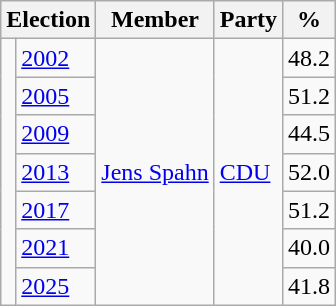<table class=wikitable>
<tr>
<th colspan=2>Election</th>
<th>Member</th>
<th>Party</th>
<th>%</th>
</tr>
<tr>
<td rowspan=7 bgcolor=></td>
<td><a href='#'>2002</a></td>
<td rowspan=7><a href='#'>Jens Spahn</a></td>
<td rowspan=7><a href='#'>CDU</a></td>
<td align=right>48.2</td>
</tr>
<tr>
<td><a href='#'>2005</a></td>
<td align=right>51.2</td>
</tr>
<tr>
<td><a href='#'>2009</a></td>
<td align=right>44.5</td>
</tr>
<tr>
<td><a href='#'>2013</a></td>
<td align=right>52.0</td>
</tr>
<tr>
<td><a href='#'>2017</a></td>
<td align=right>51.2</td>
</tr>
<tr>
<td><a href='#'>2021</a></td>
<td align=right>40.0</td>
</tr>
<tr>
<td><a href='#'>2025</a></td>
<td align=right>41.8</td>
</tr>
</table>
